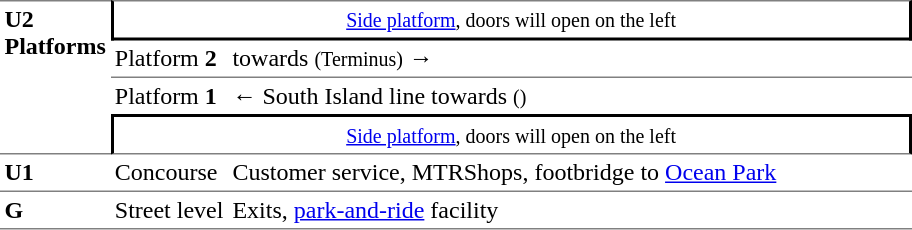<table cellspacing=0 cellpadding=3>
<tr>
<td style="width:50px;border-top:solid 1px gray;border-bottom:solid 1px gray;vertical-align:top;" rowspan=4><strong>U2<br>Platforms</strong></td>
<td style="width:100px;border-top:solid 1px gray;border-right:solid 2px black;border-left:solid 2px black;border-bottom:solid 2px black;text-align:center;" colspan=2><small><a href='#'>Side platform</a>, doors will open on the left</small></td>
</tr>
<tr>
<td>Platform <span><strong>2</strong></span></td>
<td style="width:450px;">  towards  <small>(Terminus)</small> →</td>
</tr>
<tr>
<td style="border-top:solid 1px gray;">Platform <span><strong>1</strong></span></td>
<td style="border-top:solid 1px gray;">←  South Island line towards  <small>()</small></td>
</tr>
<tr>
<td style="border-top:solid 2px black;border-right:solid 2px black;border-left:solid 2px black;border-bottom:solid 1px gray;text-align:center;" colspan=2><small><a href='#'>Side platform</a>, doors will open on the left</small></td>
</tr>
<tr>
<td style="border-bottom:solid 1px gray;vertical-align:top;"><strong>U1</strong></td>
<td style="border-bottom:solid 1px gray;vertical-align:top;">Concourse</td>
<td style="border-bottom:solid 1px gray;">Customer service, MTRShops, footbridge to <a href='#'>Ocean Park</a></td>
</tr>
<tr>
<td style="border-bottom:solid 1px gray;vertical-align:top;"><strong>G</strong></td>
<td style="border-bottom:solid 1px gray;vertical-align:top;">Street level</td>
<td style="border-bottom:solid 1px gray;">Exits, <a href='#'>park-and-ride</a> facility</td>
</tr>
</table>
